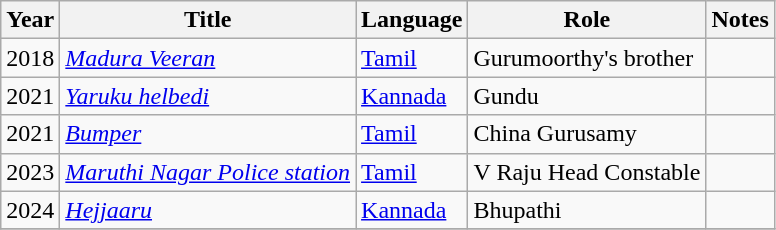<table class="wikitable">
<tr>
<th>Year</th>
<th>Title</th>
<th>Language</th>
<th>Role</th>
<th>Notes</th>
</tr>
<tr>
<td>2018</td>
<td><em><a href='#'>Madura Veeran</a></em></td>
<td><a href='#'>Tamil</a></td>
<td>Gurumoorthy's brother</td>
<td></td>
</tr>
<tr>
<td>2021</td>
<td><em><a href='#'>Yaruku helbedi</a></em></td>
<td><a href='#'>Kannada</a></td>
<td>Gundu</td>
<td></td>
</tr>
<tr>
<td>2021</td>
<td><em><a href='#'>Bumper</a></em></td>
<td><a href='#'>Tamil</a></td>
<td>China Gurusamy</td>
<td></td>
</tr>
<tr>
<td>2023</td>
<td><em><a href='#'>Maruthi Nagar Police station</a></em></td>
<td><a href='#'>Tamil</a></td>
<td>V Raju Head Constable</td>
<td></td>
</tr>
<tr>
<td>2024</td>
<td><em><a href='#'>Hejjaaru</a></em></td>
<td><a href='#'>Kannada</a></td>
<td>Bhupathi</td>
<td></td>
</tr>
<tr>
</tr>
</table>
